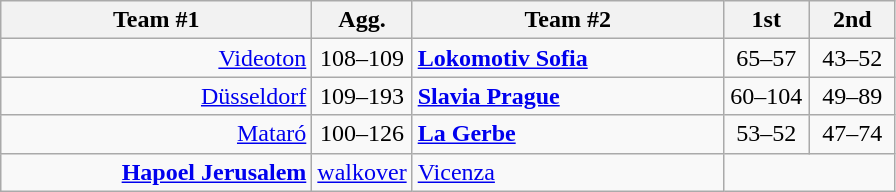<table class=wikitable style="text-align:center">
<tr>
<th width=200>Team #1</th>
<th width=50>Agg.</th>
<th width=200>Team #2</th>
<th width=50>1st</th>
<th width=50>2nd</th>
</tr>
<tr>
<td align=right><a href='#'>Videoton</a> </td>
<td align=center>108–109</td>
<td align=left> <strong><a href='#'>Lokomotiv Sofia</a></strong></td>
<td align=center>65–57</td>
<td align=center>43–52</td>
</tr>
<tr>
<td align=right><a href='#'>Düsseldorf</a> </td>
<td align=center>109–193</td>
<td align=left> <strong><a href='#'>Slavia Prague</a></strong></td>
<td align=center>60–104</td>
<td align=center>49–89</td>
</tr>
<tr>
<td align=right><a href='#'>Mataró</a> </td>
<td align=center>100–126</td>
<td align=left> <strong><a href='#'>La Gerbe</a></strong></td>
<td align=center>53–52</td>
<td align=center>47–74</td>
</tr>
<tr>
<td align=right><strong><a href='#'>Hapoel Jerusalem</a></strong> </td>
<td align=center><a href='#'>walkover</a></td>
<td align=left> <a href='#'>Vicenza</a></td>
</tr>
</table>
